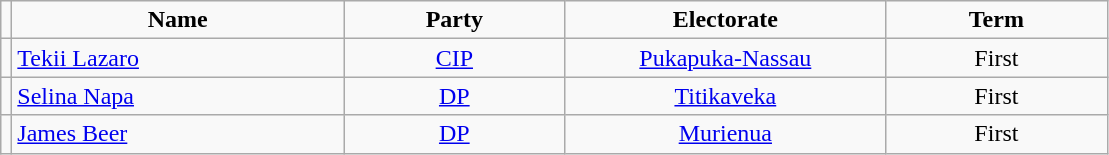<table class="sortable wikitable">
<tr ------------------>
<td width=1%></td>
<td width=30% align=center><strong>Name</strong></td>
<td width=20% align=center><strong>Party</strong></td>
<td width=29% align=center><strong>Electorate</strong></td>
<td width=20% align=center><strong>Term</strong></td>
</tr>
<tr ------------------>
<td bgcolor=></td>
<td><a href='#'>Tekii Lazaro</a></td>
<td align=center><a href='#'>CIP</a></td>
<td align=center><a href='#'>Pukapuka-Nassau</a></td>
<td align=center>First</td>
</tr>
<tr ------------------>
<td bgcolor=></td>
<td><a href='#'>Selina Napa</a></td>
<td align=center><a href='#'>DP</a></td>
<td align=center><a href='#'>Titikaveka</a></td>
<td align=center>First</td>
</tr>
<tr ------------------>
<td bgcolor=></td>
<td><a href='#'>James Beer</a></td>
<td align=center><a href='#'>DP</a></td>
<td align=center><a href='#'>Murienua</a></td>
<td align=center>First</td>
</tr>
</table>
